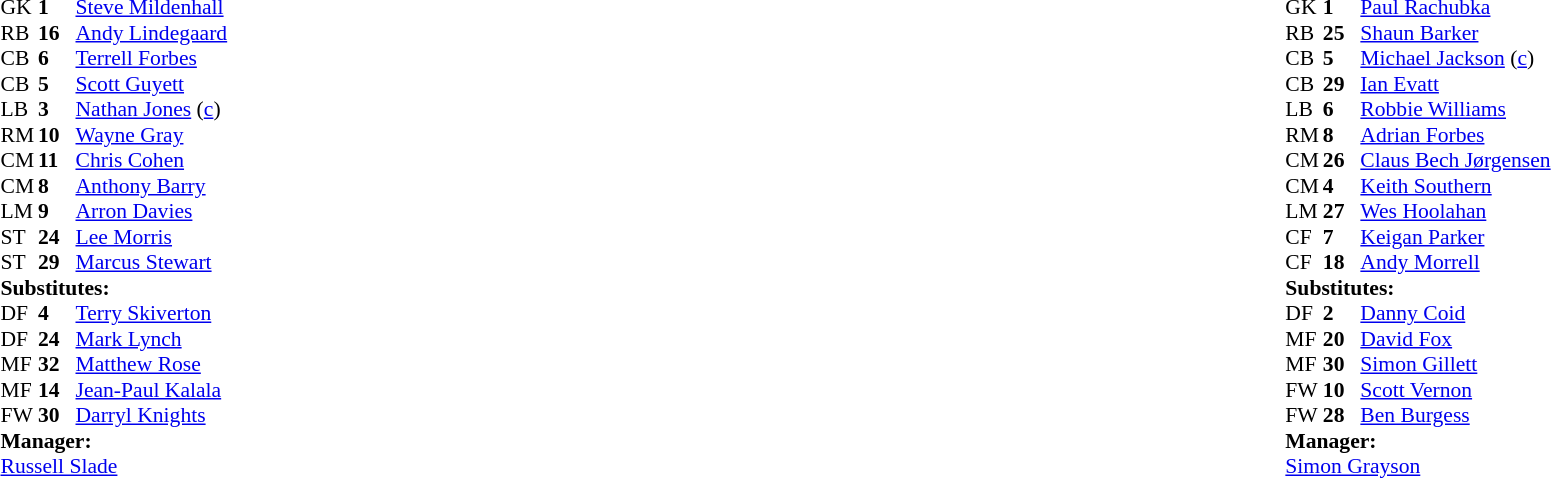<table width="100%">
<tr>
<td valign="top" width="40%"><br><table style="font-size:90%" cellspacing="0" cellpadding="0">
<tr>
<th width="25"></th>
<th width="25"></th>
</tr>
<tr>
<td>GK</td>
<td><strong>1</strong></td>
<td><a href='#'>Steve Mildenhall</a></td>
</tr>
<tr>
<td>RB</td>
<td><strong>16</strong></td>
<td><a href='#'>Andy Lindegaard</a></td>
<td></td>
<td></td>
</tr>
<tr>
<td>CB</td>
<td><strong>6</strong></td>
<td><a href='#'>Terrell Forbes</a></td>
</tr>
<tr>
<td>CB</td>
<td><strong>5</strong></td>
<td><a href='#'>Scott Guyett</a></td>
</tr>
<tr>
<td>LB</td>
<td><strong>3</strong></td>
<td><a href='#'>Nathan Jones</a> (<a href='#'>c</a>)</td>
</tr>
<tr>
<td>RM</td>
<td><strong>10</strong></td>
<td><a href='#'>Wayne Gray</a></td>
</tr>
<tr>
<td>CM</td>
<td><strong>11</strong></td>
<td><a href='#'>Chris Cohen</a></td>
<td></td>
<td></td>
</tr>
<tr>
<td>CM</td>
<td><strong>8</strong></td>
<td><a href='#'>Anthony Barry</a></td>
<td></td>
</tr>
<tr>
<td>LM</td>
<td><strong>9</strong></td>
<td><a href='#'>Arron Davies</a></td>
</tr>
<tr>
<td>ST</td>
<td><strong>24</strong></td>
<td><a href='#'>Lee Morris</a></td>
<td></td>
<td></td>
</tr>
<tr>
<td>ST</td>
<td><strong>29</strong></td>
<td><a href='#'>Marcus Stewart</a></td>
</tr>
<tr>
<td colspan=4><strong>Substitutes:</strong></td>
</tr>
<tr>
<td>DF</td>
<td><strong>4</strong></td>
<td><a href='#'>Terry Skiverton</a></td>
</tr>
<tr>
<td>DF</td>
<td><strong>24</strong></td>
<td><a href='#'>Mark Lynch</a></td>
<td></td>
<td></td>
</tr>
<tr>
<td>MF</td>
<td><strong>32</strong></td>
<td><a href='#'>Matthew Rose</a></td>
</tr>
<tr>
<td>MF</td>
<td><strong>14</strong></td>
<td><a href='#'>Jean-Paul Kalala</a></td>
<td></td>
<td></td>
</tr>
<tr>
<td>FW</td>
<td><strong>30</strong></td>
<td><a href='#'>Darryl Knights</a></td>
<td></td>
<td></td>
</tr>
<tr>
<td colspan=4><strong>Manager:</strong></td>
</tr>
<tr>
<td colspan="4"><a href='#'>Russell Slade</a></td>
</tr>
</table>
</td>
<td valign="top"></td>
<td valign="top" width="50%"><br><table style="font-size:90%; margin:auto" cellspacing="0" cellpadding="0">
<tr>
<th width="25"></th>
<th width="25"></th>
</tr>
<tr>
<td>GK</td>
<td><strong>1</strong></td>
<td><a href='#'>Paul Rachubka</a></td>
</tr>
<tr>
<td>RB</td>
<td><strong>25</strong></td>
<td><a href='#'>Shaun Barker</a></td>
<td></td>
</tr>
<tr>
<td>CB</td>
<td><strong>5</strong></td>
<td><a href='#'>Michael Jackson</a> (<a href='#'>c</a>)</td>
</tr>
<tr>
<td>CB</td>
<td><strong>29</strong></td>
<td><a href='#'>Ian Evatt</a></td>
</tr>
<tr>
<td>LB</td>
<td><strong>6</strong></td>
<td><a href='#'>Robbie Williams</a></td>
</tr>
<tr>
<td>RM</td>
<td><strong>8</strong></td>
<td><a href='#'>Adrian Forbes</a></td>
<td></td>
<td></td>
</tr>
<tr>
<td>CM</td>
<td><strong>26</strong></td>
<td><a href='#'>Claus Bech Jørgensen</a></td>
</tr>
<tr>
<td>CM</td>
<td><strong>4</strong></td>
<td><a href='#'>Keith Southern</a></td>
</tr>
<tr>
<td>LM</td>
<td><strong>27</strong></td>
<td><a href='#'>Wes Hoolahan</a></td>
<td></td>
<td></td>
</tr>
<tr>
<td>CF</td>
<td><strong>7</strong></td>
<td><a href='#'>Keigan Parker</a></td>
</tr>
<tr>
<td>CF</td>
<td><strong>18</strong></td>
<td><a href='#'>Andy Morrell</a></td>
</tr>
<tr>
<td colspan=4><strong>Substitutes:</strong></td>
</tr>
<tr>
<td>DF</td>
<td><strong>2</strong></td>
<td><a href='#'>Danny Coid</a></td>
</tr>
<tr>
<td>MF</td>
<td><strong>20</strong></td>
<td><a href='#'>David Fox</a></td>
<td></td>
<td></td>
</tr>
<tr>
<td>MF</td>
<td><strong>30</strong></td>
<td><a href='#'>Simon Gillett</a></td>
<td></td>
<td></td>
</tr>
<tr>
<td>FW</td>
<td><strong>10</strong></td>
<td><a href='#'>Scott Vernon</a></td>
<td></td>
<td></td>
</tr>
<tr>
<td>FW</td>
<td><strong>28</strong></td>
<td><a href='#'>Ben Burgess</a></td>
</tr>
<tr>
<td colspan=4><strong>Manager:</strong></td>
</tr>
<tr>
<td colspan="4"><a href='#'>Simon Grayson</a></td>
</tr>
</table>
</td>
</tr>
</table>
